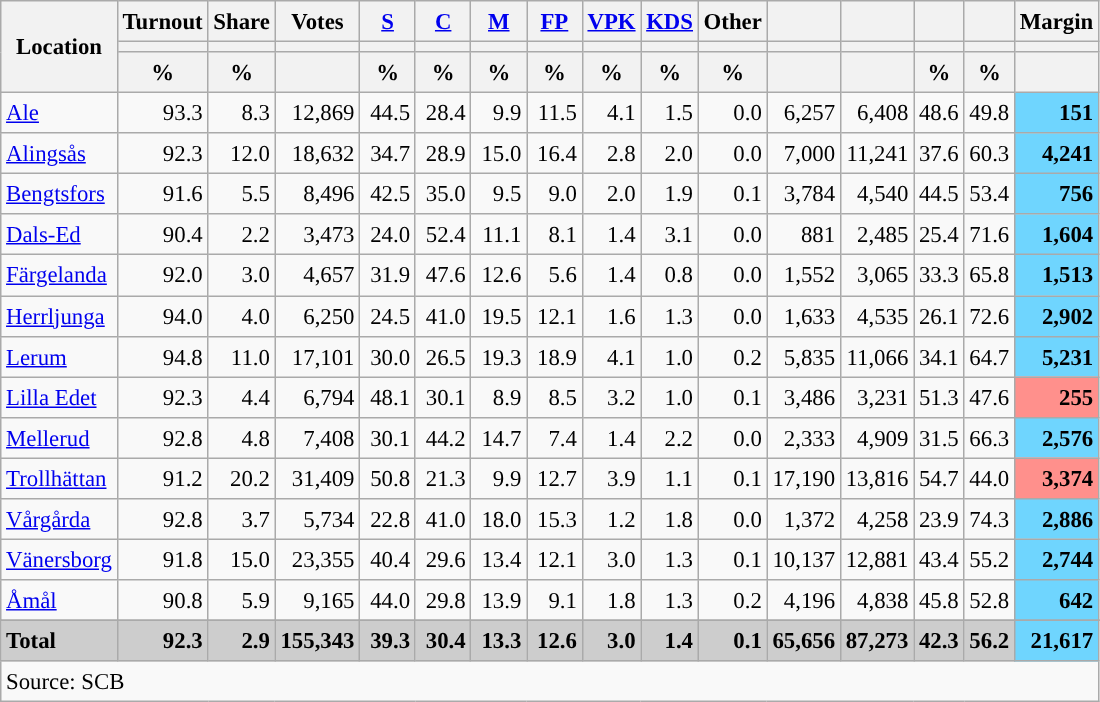<table class="wikitable sortable" style="text-align:right; font-size:95%; line-height:20px;">
<tr>
<th rowspan="3">Location</th>
<th>Turnout</th>
<th>Share</th>
<th>Votes</th>
<th width="30px" class="unsortable"><a href='#'>S</a></th>
<th width="30px" class="unsortable"><a href='#'>C</a></th>
<th width="30px" class="unsortable"><a href='#'>M</a></th>
<th width="30px" class="unsortable"><a href='#'>FP</a></th>
<th width="30px" class="unsortable"><a href='#'>VPK</a></th>
<th width="30px" class="unsortable"><a href='#'>KDS</a></th>
<th width="30px" class="unsortable">Other</th>
<th></th>
<th></th>
<th></th>
<th></th>
<th>Margin</th>
</tr>
<tr>
<th></th>
<th></th>
<th></th>
<th style="background:"></th>
<th style="background:"></th>
<th style="background:"></th>
<th style="background:"></th>
<th style="background:"></th>
<th style="background:"></th>
<th style="background:"></th>
<th style="background:"></th>
<th style="background:"></th>
<th style="background:"></th>
<th style="background:"></th>
<th></th>
</tr>
<tr>
<th data-sort-type="number">%</th>
<th data-sort-type="number">%</th>
<th></th>
<th data-sort-type="number">%</th>
<th data-sort-type="number">%</th>
<th data-sort-type="number">%</th>
<th data-sort-type="number">%</th>
<th data-sort-type="number">%</th>
<th data-sort-type="number">%</th>
<th data-sort-type="number">%</th>
<th data-sort-type="number"></th>
<th data-sort-type="number"></th>
<th data-sort-type="number">%</th>
<th data-sort-type="number">%</th>
<th data-sort-type="number"></th>
</tr>
<tr>
<td align=left><a href='#'>Ale</a></td>
<td>93.3</td>
<td>8.3</td>
<td>12,869</td>
<td>44.5</td>
<td>28.4</td>
<td>9.9</td>
<td>11.5</td>
<td>4.1</td>
<td>1.5</td>
<td>0.0</td>
<td>6,257</td>
<td>6,408</td>
<td>48.6</td>
<td>49.8</td>
<td bgcolor=#6fd5fe><strong>151</strong></td>
</tr>
<tr>
<td align=left><a href='#'>Alingsås</a></td>
<td>92.3</td>
<td>12.0</td>
<td>18,632</td>
<td>34.7</td>
<td>28.9</td>
<td>15.0</td>
<td>16.4</td>
<td>2.8</td>
<td>2.0</td>
<td>0.0</td>
<td>7,000</td>
<td>11,241</td>
<td>37.6</td>
<td>60.3</td>
<td bgcolor=#6fd5fe><strong>4,241</strong></td>
</tr>
<tr>
<td align=left><a href='#'>Bengtsfors</a></td>
<td>91.6</td>
<td>5.5</td>
<td>8,496</td>
<td>42.5</td>
<td>35.0</td>
<td>9.5</td>
<td>9.0</td>
<td>2.0</td>
<td>1.9</td>
<td>0.1</td>
<td>3,784</td>
<td>4,540</td>
<td>44.5</td>
<td>53.4</td>
<td bgcolor=#6fd5fe><strong>756</strong></td>
</tr>
<tr>
<td align=left><a href='#'>Dals-Ed</a></td>
<td>90.4</td>
<td>2.2</td>
<td>3,473</td>
<td>24.0</td>
<td>52.4</td>
<td>11.1</td>
<td>8.1</td>
<td>1.4</td>
<td>3.1</td>
<td>0.0</td>
<td>881</td>
<td>2,485</td>
<td>25.4</td>
<td>71.6</td>
<td bgcolor=#6fd5fe><strong>1,604</strong></td>
</tr>
<tr>
<td align=left><a href='#'>Färgelanda</a></td>
<td>92.0</td>
<td>3.0</td>
<td>4,657</td>
<td>31.9</td>
<td>47.6</td>
<td>12.6</td>
<td>5.6</td>
<td>1.4</td>
<td>0.8</td>
<td>0.0</td>
<td>1,552</td>
<td>3,065</td>
<td>33.3</td>
<td>65.8</td>
<td bgcolor=#6fd5fe><strong>1,513</strong></td>
</tr>
<tr>
<td align=left><a href='#'>Herrljunga</a></td>
<td>94.0</td>
<td>4.0</td>
<td>6,250</td>
<td>24.5</td>
<td>41.0</td>
<td>19.5</td>
<td>12.1</td>
<td>1.6</td>
<td>1.3</td>
<td>0.0</td>
<td>1,633</td>
<td>4,535</td>
<td>26.1</td>
<td>72.6</td>
<td bgcolor=#6fd5fe><strong>2,902</strong></td>
</tr>
<tr>
<td align=left><a href='#'>Lerum</a></td>
<td>94.8</td>
<td>11.0</td>
<td>17,101</td>
<td>30.0</td>
<td>26.5</td>
<td>19.3</td>
<td>18.9</td>
<td>4.1</td>
<td>1.0</td>
<td>0.2</td>
<td>5,835</td>
<td>11,066</td>
<td>34.1</td>
<td>64.7</td>
<td bgcolor=#6fd5fe><strong>5,231</strong></td>
</tr>
<tr>
<td align=left><a href='#'>Lilla Edet</a></td>
<td>92.3</td>
<td>4.4</td>
<td>6,794</td>
<td>48.1</td>
<td>30.1</td>
<td>8.9</td>
<td>8.5</td>
<td>3.2</td>
<td>1.0</td>
<td>0.1</td>
<td>3,486</td>
<td>3,231</td>
<td>51.3</td>
<td>47.6</td>
<td bgcolor=#ff908c><strong>255</strong></td>
</tr>
<tr>
<td align=left><a href='#'>Mellerud</a></td>
<td>92.8</td>
<td>4.8</td>
<td>7,408</td>
<td>30.1</td>
<td>44.2</td>
<td>14.7</td>
<td>7.4</td>
<td>1.4</td>
<td>2.2</td>
<td>0.0</td>
<td>2,333</td>
<td>4,909</td>
<td>31.5</td>
<td>66.3</td>
<td bgcolor=#6fd5fe><strong>2,576</strong></td>
</tr>
<tr>
<td align=left><a href='#'>Trollhättan</a></td>
<td>91.2</td>
<td>20.2</td>
<td>31,409</td>
<td>50.8</td>
<td>21.3</td>
<td>9.9</td>
<td>12.7</td>
<td>3.9</td>
<td>1.1</td>
<td>0.1</td>
<td>17,190</td>
<td>13,816</td>
<td>54.7</td>
<td>44.0</td>
<td bgcolor=#ff908c><strong>3,374</strong></td>
</tr>
<tr>
<td align=left><a href='#'>Vårgårda</a></td>
<td>92.8</td>
<td>3.7</td>
<td>5,734</td>
<td>22.8</td>
<td>41.0</td>
<td>18.0</td>
<td>15.3</td>
<td>1.2</td>
<td>1.8</td>
<td>0.0</td>
<td>1,372</td>
<td>4,258</td>
<td>23.9</td>
<td>74.3</td>
<td bgcolor=#6fd5fe><strong>2,886</strong></td>
</tr>
<tr>
<td align=left><a href='#'>Vänersborg</a></td>
<td>91.8</td>
<td>15.0</td>
<td>23,355</td>
<td>40.4</td>
<td>29.6</td>
<td>13.4</td>
<td>12.1</td>
<td>3.0</td>
<td>1.3</td>
<td>0.1</td>
<td>10,137</td>
<td>12,881</td>
<td>43.4</td>
<td>55.2</td>
<td bgcolor=#6fd5fe><strong>2,744</strong></td>
</tr>
<tr>
<td align=left><a href='#'>Åmål</a></td>
<td>90.8</td>
<td>5.9</td>
<td>9,165</td>
<td>44.0</td>
<td>29.8</td>
<td>13.9</td>
<td>9.1</td>
<td>1.8</td>
<td>1.3</td>
<td>0.2</td>
<td>4,196</td>
<td>4,838</td>
<td>45.8</td>
<td>52.8</td>
<td bgcolor=#6fd5fe><strong>642</strong></td>
</tr>
<tr>
</tr>
<tr style="background:#CDCDCD;">
<td align=left><strong>Total</strong></td>
<td><strong>92.3</strong></td>
<td><strong>2.9</strong></td>
<td><strong>155,343</strong></td>
<td><strong>39.3</strong></td>
<td><strong>30.4</strong></td>
<td><strong>13.3</strong></td>
<td><strong>12.6</strong></td>
<td><strong>3.0</strong></td>
<td><strong>1.4</strong></td>
<td><strong>0.1</strong></td>
<td><strong>65,656</strong></td>
<td><strong>87,273</strong></td>
<td><strong>42.3</strong></td>
<td><strong>56.2</strong></td>
<td bgcolor=#6fd5fe><strong>21,617</strong></td>
</tr>
<tr>
<td align=left colspan=16>Source: SCB </td>
</tr>
</table>
